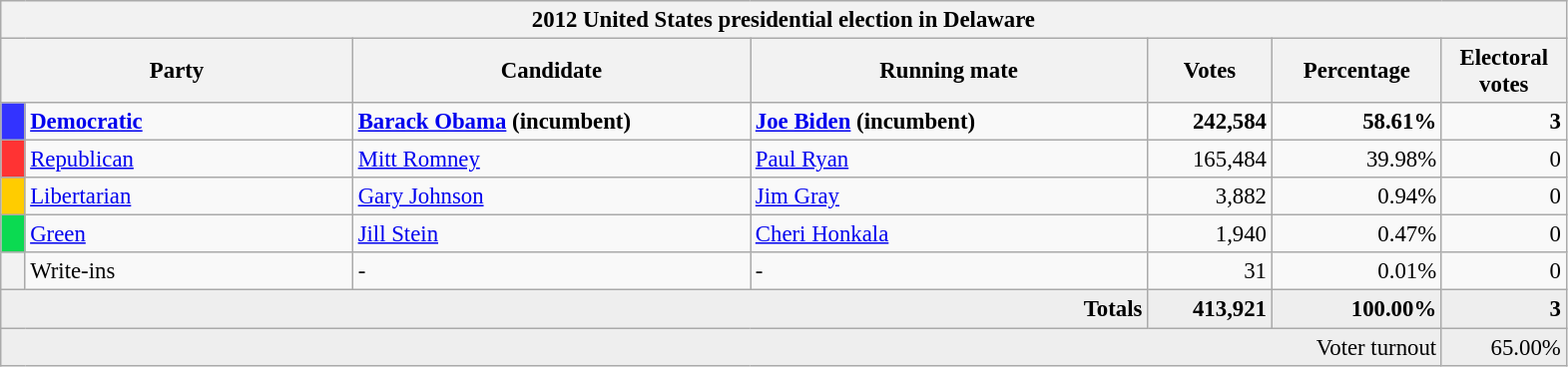<table class="wikitable" style="font-size: 95%;">
<tr>
<th colspan="7">2012 United States presidential election in Delaware</th>
</tr>
<tr>
<th colspan="2" style="width: 15em">Party</th>
<th style="width: 17em">Candidate</th>
<th style="width: 17em">Running mate</th>
<th style="width: 5em">Votes</th>
<th style="width: 7em">Percentage</th>
<th style="width: 5em">Electoral votes</th>
</tr>
<tr>
<th style="background-color:#3333FF; width: 3px"></th>
<td style="width: 130px"><strong><a href='#'>Democratic</a></strong></td>
<td><strong><a href='#'>Barack Obama</a></strong> <strong>(incumbent)</strong></td>
<td><strong><a href='#'>Joe Biden</a></strong> <strong>(incumbent)</strong></td>
<td align="right"><strong>242,584</strong></td>
<td align="right"><strong>58.61%</strong></td>
<td align="right"><strong>3</strong></td>
</tr>
<tr>
<th style="background-color:#FF3333; width: 3px"></th>
<td style="width: 130px"><a href='#'>Republican</a></td>
<td><a href='#'>Mitt Romney</a></td>
<td><a href='#'>Paul Ryan</a></td>
<td align="right">165,484</td>
<td align="right">39.98%</td>
<td align="right">0</td>
</tr>
<tr>
<th style="background-color:#FFCC00; width: 3px"></th>
<td style="width: 130px"><a href='#'>Libertarian</a></td>
<td><a href='#'>Gary Johnson</a></td>
<td><a href='#'>Jim Gray</a></td>
<td align="right">3,882</td>
<td align="right">0.94%</td>
<td align="right">0</td>
</tr>
<tr>
<th style="background-color:#0BDA51; width: 3px"></th>
<td style="width: 130px"><a href='#'>Green</a></td>
<td><a href='#'>Jill Stein</a></td>
<td><a href='#'>Cheri Honkala</a></td>
<td align="right">1,940</td>
<td align="right">0.47%</td>
<td align="right">0</td>
</tr>
<tr>
<th style="background-color:ddd; width: 3px"></th>
<td style="width: 130px">Write-ins</td>
<td>-</td>
<td>-</td>
<td align="right">31</td>
<td align="right">0.01%</td>
<td align="right">0</td>
</tr>
<tr bgcolor="#EEEEEE">
<td colspan="4" align="right"><strong>Totals</strong></td>
<td align="right"><strong>413,921</strong></td>
<td align="right"><strong>100.00%</strong></td>
<td align="right"><strong>3</strong></td>
</tr>
<tr bgcolor="#EEEEEE">
<td colspan="6" align="right">Voter turnout</td>
<td colspan="1" align="right">65.00%</td>
</tr>
</table>
